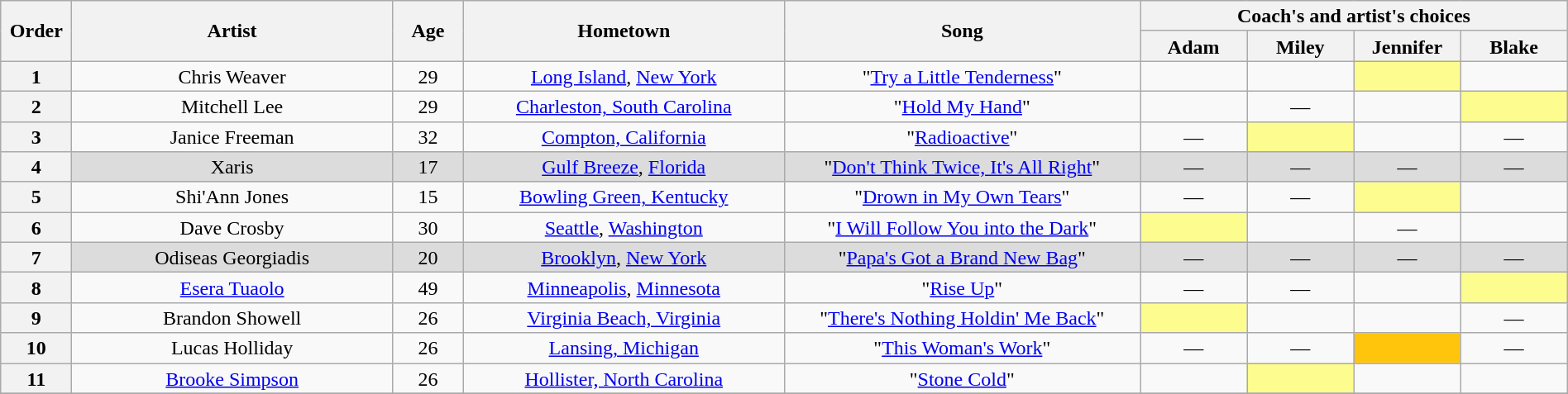<table class="wikitable" style="text-align:center; line-height:17px; width:100%;">
<tr>
<th scope="col" rowspan="2" style="width:04%;">Order</th>
<th scope="col" rowspan="2" style="width:18%;">Artist</th>
<th scope="col" rowspan="2" style="width:04%;">Age</th>
<th scope="col" rowspan="2" style="width:18%;">Hometown</th>
<th scope="col" rowspan="2" style="width:20%;">Song</th>
<th scope="col" colspan="4" style="width:24%;">Coach's and artist's choices</th>
</tr>
<tr>
<th style="width:06%;">Adam</th>
<th style="width:06%;">Miley</th>
<th style="width:06%;">Jennifer</th>
<th style="width:06%;">Blake</th>
</tr>
<tr>
<th>1</th>
<td>Chris Weaver</td>
<td>29</td>
<td><a href='#'>Long Island</a>, <a href='#'>New York</a></td>
<td>"<a href='#'>Try a Little Tenderness</a>"</td>
<td><strong></strong></td>
<td><strong></strong></td>
<td bgcolor=#fdfc8f><strong></strong></td>
<td><strong></strong></td>
</tr>
<tr>
<th>2</th>
<td>Mitchell Lee</td>
<td>29</td>
<td><a href='#'>Charleston, South Carolina</a></td>
<td>"<a href='#'>Hold My Hand</a>"</td>
<td><strong></strong></td>
<td>—</td>
<td><strong></strong></td>
<td bgcolor=#fdfc8f><strong></strong></td>
</tr>
<tr>
<th>3</th>
<td>Janice Freeman</td>
<td>32</td>
<td><a href='#'>Compton, California</a></td>
<td>"<a href='#'>Radioactive</a>"</td>
<td>—</td>
<td bgcolor=#fdfc8f><strong></strong></td>
<td><strong></strong></td>
<td>—</td>
</tr>
<tr bgcolor=#DCDCDC>
<th>4</th>
<td>Xaris</td>
<td>17</td>
<td><a href='#'>Gulf Breeze</a>, <a href='#'>Florida</a></td>
<td>"<a href='#'>Don't Think Twice, It's All Right</a>"</td>
<td>—</td>
<td>—</td>
<td>—</td>
<td>—</td>
</tr>
<tr>
<th>5</th>
<td>Shi'Ann Jones</td>
<td>15</td>
<td><a href='#'>Bowling Green, Kentucky</a></td>
<td>"<a href='#'>Drown in My Own Tears</a>"</td>
<td>—</td>
<td>—</td>
<td bgcolor=#fdfc8f><strong></strong></td>
<td><strong></strong></td>
</tr>
<tr>
<th>6</th>
<td>Dave Crosby</td>
<td>30</td>
<td><a href='#'>Seattle</a>, <a href='#'>Washington</a></td>
<td>"<a href='#'>I Will Follow You into the Dark</a>"</td>
<td bgcolor=#fdfc8f><strong></strong></td>
<td><strong></strong></td>
<td>—</td>
<td><strong></strong></td>
</tr>
<tr bgcolor=#dcdcdc>
<th>7</th>
<td>Odiseas Georgiadis</td>
<td>20</td>
<td><a href='#'>Brooklyn</a>, <a href='#'>New York</a></td>
<td>"<a href='#'>Papa's Got a Brand New Bag</a>"</td>
<td>—</td>
<td>—</td>
<td>—</td>
<td>—</td>
</tr>
<tr>
<th>8</th>
<td><a href='#'>Esera Tuaolo</a></td>
<td>49</td>
<td><a href='#'>Minneapolis</a>, <a href='#'>Minnesota</a></td>
<td>"<a href='#'>Rise Up</a>"</td>
<td>—</td>
<td>—</td>
<td><strong></strong></td>
<td bgcolor=#fdfc8f><strong></strong></td>
</tr>
<tr>
<th>9</th>
<td>Brandon Showell</td>
<td>26</td>
<td><a href='#'>Virginia Beach, Virginia</a></td>
<td>"<a href='#'>There's Nothing Holdin' Me Back</a>"</td>
<td bgcolor=#fdfc8f><strong></strong></td>
<td><strong></strong></td>
<td><strong></strong></td>
<td>—</td>
</tr>
<tr>
<th>10</th>
<td>Lucas Holliday</td>
<td>26</td>
<td><a href='#'>Lansing, Michigan</a></td>
<td>"<a href='#'>This Woman's Work</a>"</td>
<td>—</td>
<td>—</td>
<td bgcolor=#ffc40c><strong></strong></td>
<td>—</td>
</tr>
<tr>
<th>11</th>
<td><a href='#'>Brooke Simpson</a></td>
<td>26</td>
<td><a href='#'>Hollister, North Carolina</a></td>
<td>"<a href='#'>Stone Cold</a>"</td>
<td><strong></strong></td>
<td bgcolor=#fdfc8f><strong></strong></td>
<td><strong></strong></td>
<td><strong></strong></td>
</tr>
<tr>
</tr>
</table>
